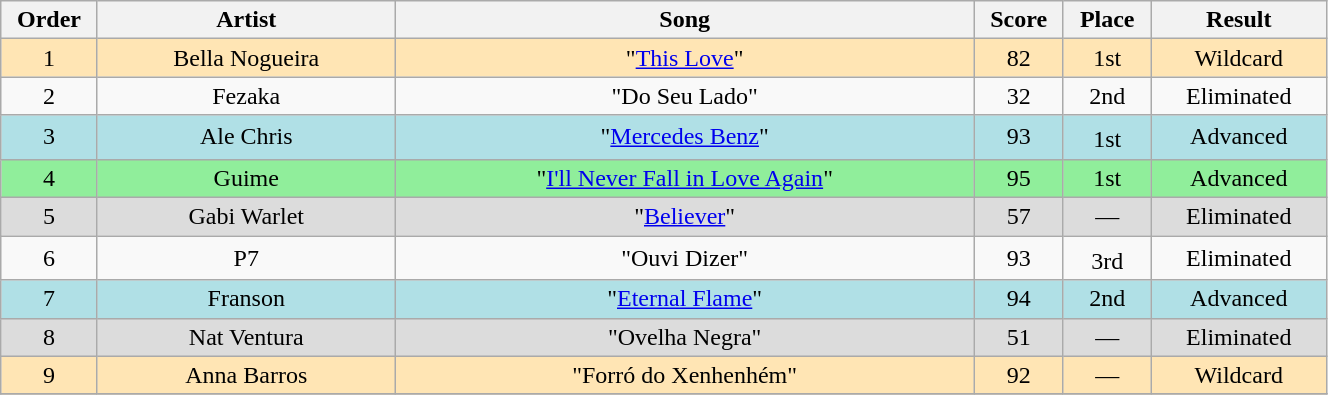<table class="wikitable" style="text-align:center; width:70%;">
<tr>
<th scope="col" width="05%">Order</th>
<th scope="col" width="17%">Artist</th>
<th scope="col" width="33%">Song</th>
<th scope="col" width="05%">Score</th>
<th scope="col" width="05%">Place</th>
<th scope="col" width="10%">Result</th>
</tr>
<tr bgcolor=FFE5B4>
<td>1</td>
<td>Bella Nogueira</td>
<td>"<a href='#'>This Love</a>"</td>
<td>82</td>
<td>1st</td>
<td>Wildcard</td>
</tr>
<tr>
<td>2</td>
<td>Fezaka</td>
<td>"Do Seu Lado"</td>
<td>32</td>
<td>2nd</td>
<td>Eliminated</td>
</tr>
<tr bgcolor=B0E0E6>
<td>3</td>
<td>Ale Chris</td>
<td>"<a href='#'>Mercedes Benz</a>"</td>
<td>93</td>
<td>1st<sup></sup></td>
<td>Advanced</td>
</tr>
<tr bgcolor=90EE9B>
<td>4</td>
<td>Guime</td>
<td>"<a href='#'>I'll Never Fall in Love Again</a>"</td>
<td>95</td>
<td>1st</td>
<td>Advanced</td>
</tr>
<tr bgcolor=DCDCDC>
<td>5</td>
<td>Gabi Warlet</td>
<td>"<a href='#'>Believer</a>"</td>
<td>57</td>
<td>—</td>
<td>Eliminated</td>
</tr>
<tr>
<td>6</td>
<td>P7</td>
<td>"Ouvi Dizer"</td>
<td>93</td>
<td>3rd<sup></sup></td>
<td>Eliminated</td>
</tr>
<tr bgcolor=B0E0E6>
<td>7</td>
<td>Franson</td>
<td>"<a href='#'>Eternal Flame</a>"</td>
<td>94</td>
<td>2nd</td>
<td>Advanced</td>
</tr>
<tr bgcolor=DCDCDC>
<td>8</td>
<td>Nat Ventura</td>
<td>"Ovelha Negra"</td>
<td>51</td>
<td>—</td>
<td>Eliminated</td>
</tr>
<tr bgcolor=FFE5B4>
<td>9</td>
<td>Anna Barros</td>
<td>"Forró do Xenhenhém"</td>
<td>92</td>
<td>—</td>
<td>Wildcard</td>
</tr>
<tr>
</tr>
</table>
